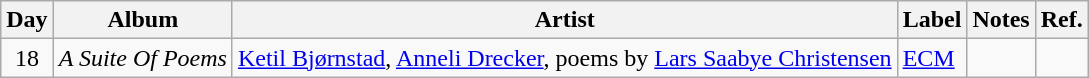<table class="wikitable">
<tr>
<th>Day</th>
<th>Album</th>
<th>Artist</th>
<th>Label</th>
<th>Notes</th>
<th>Ref.</th>
</tr>
<tr>
<td rowspan="1" style="text-align:center;">18</td>
<td><em>A Suite Of Poems</em></td>
<td><a href='#'>Ketil Bjørnstad</a>, <a href='#'>Anneli Drecker</a>, poems by <a href='#'>Lars Saabye Christensen</a></td>
<td><a href='#'>ECM</a></td>
<td></td>
<td style="text-align:center;"></td>
</tr>
</table>
